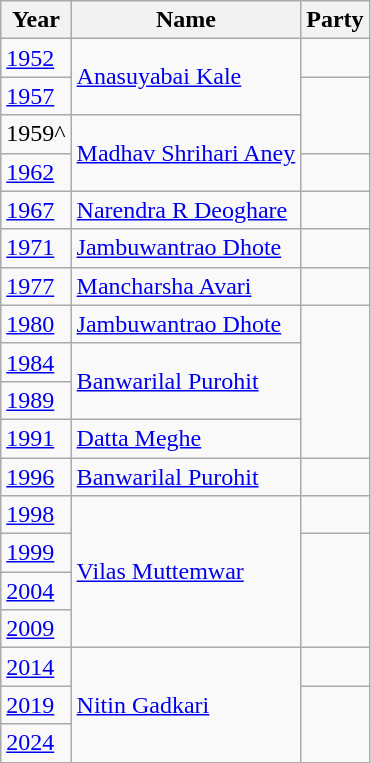<table class="wikitable">
<tr>
<th>Year</th>
<th>Name</th>
<th colspan="2">Party</th>
</tr>
<tr>
<td><a href='#'>1952</a></td>
<td rowspan="2"><a href='#'>Anasuyabai Kale</a></td>
<td></td>
</tr>
<tr>
<td><a href='#'>1957</a></td>
</tr>
<tr>
<td>1959^</td>
<td rowspan="2"><a href='#'>Madhav Shrihari Aney</a></td>
</tr>
<tr>
<td><a href='#'>1962</a></td>
<td></td>
</tr>
<tr>
<td><a href='#'>1967</a></td>
<td><a href='#'>Narendra R Deoghare</a></td>
<td></td>
</tr>
<tr>
<td><a href='#'>1971</a></td>
<td><a href='#'>Jambuwantrao Dhote</a></td>
<td></td>
</tr>
<tr>
<td><a href='#'>1977</a></td>
<td><a href='#'>Mancharsha Avari</a></td>
<td></td>
</tr>
<tr>
<td><a href='#'>1980</a></td>
<td><a href='#'>Jambuwantrao Dhote</a></td>
</tr>
<tr>
<td><a href='#'>1984</a></td>
<td rowspan="2"><a href='#'>Banwarilal Purohit</a></td>
</tr>
<tr>
<td><a href='#'>1989</a></td>
</tr>
<tr>
<td><a href='#'>1991</a></td>
<td><a href='#'>Datta Meghe</a></td>
</tr>
<tr>
<td><a href='#'>1996</a></td>
<td><a href='#'>Banwarilal Purohit</a></td>
<td></td>
</tr>
<tr>
<td><a href='#'>1998</a></td>
<td rowspan="4"><a href='#'>Vilas Muttemwar</a></td>
<td></td>
</tr>
<tr>
<td><a href='#'>1999</a></td>
</tr>
<tr>
<td><a href='#'>2004</a></td>
</tr>
<tr>
<td><a href='#'>2009</a></td>
</tr>
<tr>
<td><a href='#'>2014</a></td>
<td rowspan="3"><a href='#'>Nitin Gadkari</a></td>
<td></td>
</tr>
<tr>
<td><a href='#'>2019</a></td>
</tr>
<tr>
<td><a href='#'>2024</a></td>
</tr>
</table>
